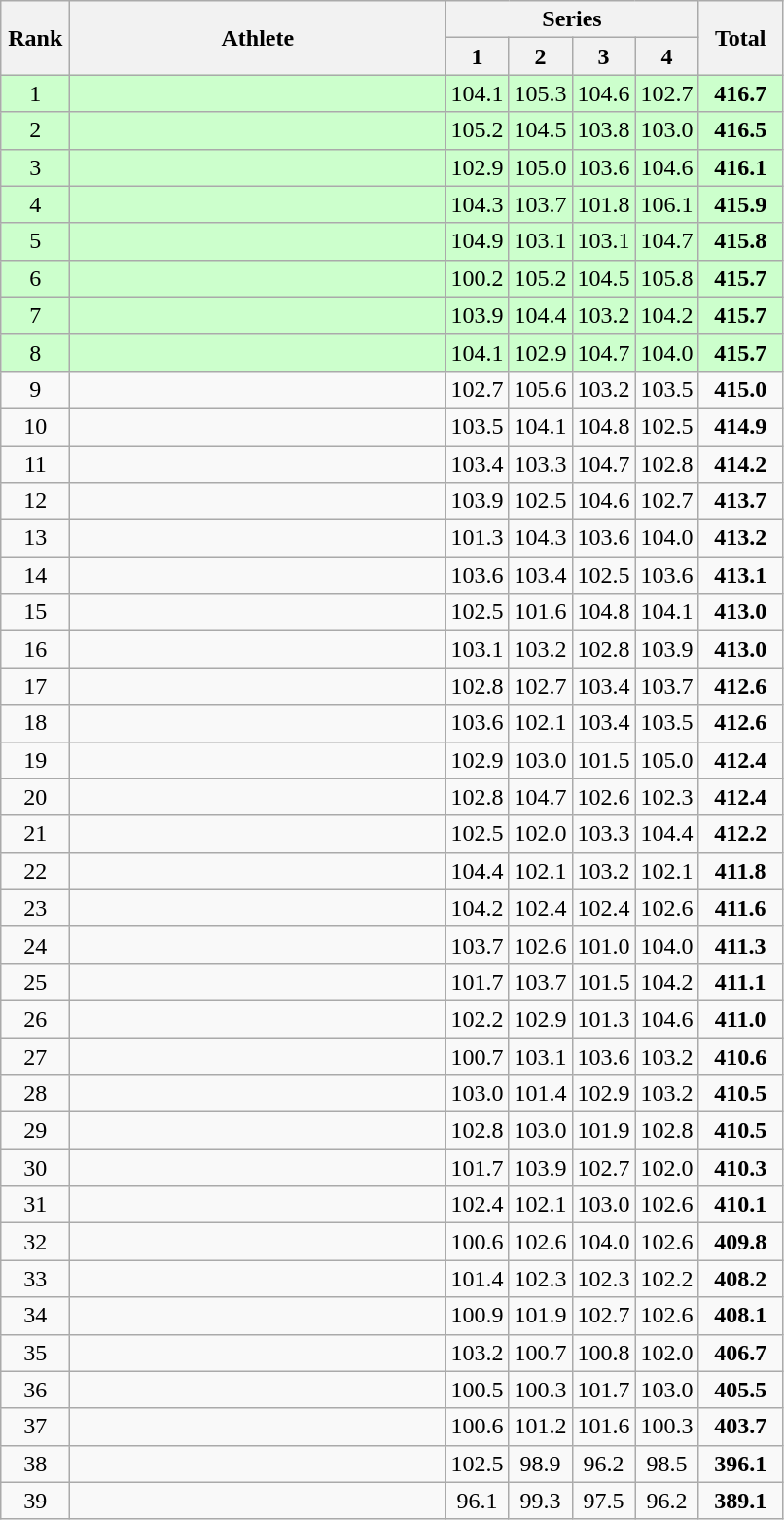<table class="wikitable sortable" style="text-align:center">
<tr>
<th rowspan=2 width=40>Rank</th>
<th rowspan=2 width=250>Athlete</th>
<th colspan=4>Series</th>
<th rowspan=2 width=50>Total</th>
</tr>
<tr>
<th width=30>1</th>
<th width=30>2</th>
<th width=30>3</th>
<th width=30>4</th>
</tr>
<tr bgcolor=ccffcc>
<td>1</td>
<td align=left></td>
<td>104.1</td>
<td>105.3</td>
<td>104.6</td>
<td>102.7</td>
<td><strong>416.7</strong></td>
</tr>
<tr bgcolor=ccffcc>
<td>2</td>
<td align=left></td>
<td>105.2</td>
<td>104.5</td>
<td>103.8</td>
<td>103.0</td>
<td><strong>416.5</strong></td>
</tr>
<tr bgcolor=ccffcc>
<td>3</td>
<td align=left></td>
<td>102.9</td>
<td>105.0</td>
<td>103.6</td>
<td>104.6</td>
<td><strong>416.1</strong></td>
</tr>
<tr bgcolor=ccffcc>
<td>4</td>
<td align=left></td>
<td>104.3</td>
<td>103.7</td>
<td>101.8</td>
<td>106.1</td>
<td><strong>415.9</strong></td>
</tr>
<tr bgcolor=ccffcc>
<td>5</td>
<td align=left></td>
<td>104.9</td>
<td>103.1</td>
<td>103.1</td>
<td>104.7</td>
<td><strong>415.8</strong></td>
</tr>
<tr bgcolor=ccffcc>
<td>6</td>
<td align=left></td>
<td>100.2</td>
<td>105.2</td>
<td>104.5</td>
<td>105.8</td>
<td><strong>415.7</strong></td>
</tr>
<tr bgcolor=ccffcc>
<td>7</td>
<td align=left></td>
<td>103.9</td>
<td>104.4</td>
<td>103.2</td>
<td>104.2</td>
<td><strong>415.7</strong></td>
</tr>
<tr bgcolor=ccffcc>
<td>8</td>
<td align=left></td>
<td>104.1</td>
<td>102.9</td>
<td>104.7</td>
<td>104.0</td>
<td><strong>415.7</strong></td>
</tr>
<tr>
<td>9</td>
<td align=left></td>
<td>102.7</td>
<td>105.6</td>
<td>103.2</td>
<td>103.5</td>
<td><strong>415.0</strong></td>
</tr>
<tr>
<td>10</td>
<td align=left></td>
<td>103.5</td>
<td>104.1</td>
<td>104.8</td>
<td>102.5</td>
<td><strong>414.9</strong></td>
</tr>
<tr>
<td>11</td>
<td align=left></td>
<td>103.4</td>
<td>103.3</td>
<td>104.7</td>
<td>102.8</td>
<td><strong>414.2</strong></td>
</tr>
<tr>
<td>12</td>
<td align=left></td>
<td>103.9</td>
<td>102.5</td>
<td>104.6</td>
<td>102.7</td>
<td><strong>413.7</strong></td>
</tr>
<tr>
<td>13</td>
<td align=left></td>
<td>101.3</td>
<td>104.3</td>
<td>103.6</td>
<td>104.0</td>
<td><strong>413.2</strong></td>
</tr>
<tr>
<td>14</td>
<td align=left></td>
<td>103.6</td>
<td>103.4</td>
<td>102.5</td>
<td>103.6</td>
<td><strong>413.1</strong></td>
</tr>
<tr>
<td>15</td>
<td align=left></td>
<td>102.5</td>
<td>101.6</td>
<td>104.8</td>
<td>104.1</td>
<td><strong>413.0</strong></td>
</tr>
<tr>
<td>16</td>
<td align=left></td>
<td>103.1</td>
<td>103.2</td>
<td>102.8</td>
<td>103.9</td>
<td><strong>413.0</strong></td>
</tr>
<tr>
<td>17</td>
<td align=left></td>
<td>102.8</td>
<td>102.7</td>
<td>103.4</td>
<td>103.7</td>
<td><strong>412.6</strong></td>
</tr>
<tr>
<td>18</td>
<td align=left></td>
<td>103.6</td>
<td>102.1</td>
<td>103.4</td>
<td>103.5</td>
<td><strong>412.6</strong></td>
</tr>
<tr>
<td>19</td>
<td align=left></td>
<td>102.9</td>
<td>103.0</td>
<td>101.5</td>
<td>105.0</td>
<td><strong>412.4</strong></td>
</tr>
<tr>
<td>20</td>
<td align=left></td>
<td>102.8</td>
<td>104.7</td>
<td>102.6</td>
<td>102.3</td>
<td><strong>412.4</strong></td>
</tr>
<tr>
<td>21</td>
<td align=left></td>
<td>102.5</td>
<td>102.0</td>
<td>103.3</td>
<td>104.4</td>
<td><strong>412.2</strong></td>
</tr>
<tr>
<td>22</td>
<td align=left></td>
<td>104.4</td>
<td>102.1</td>
<td>103.2</td>
<td>102.1</td>
<td><strong>411.8</strong></td>
</tr>
<tr>
<td>23</td>
<td align=left></td>
<td>104.2</td>
<td>102.4</td>
<td>102.4</td>
<td>102.6</td>
<td><strong>411.6</strong></td>
</tr>
<tr>
<td>24</td>
<td align=left></td>
<td>103.7</td>
<td>102.6</td>
<td>101.0</td>
<td>104.0</td>
<td><strong>411.3</strong></td>
</tr>
<tr>
<td>25</td>
<td align=left></td>
<td>101.7</td>
<td>103.7</td>
<td>101.5</td>
<td>104.2</td>
<td><strong>411.1</strong></td>
</tr>
<tr>
<td>26</td>
<td align=left></td>
<td>102.2</td>
<td>102.9</td>
<td>101.3</td>
<td>104.6</td>
<td><strong>411.0</strong></td>
</tr>
<tr>
<td>27</td>
<td align=left></td>
<td>100.7</td>
<td>103.1</td>
<td>103.6</td>
<td>103.2</td>
<td><strong>410.6</strong></td>
</tr>
<tr>
<td>28</td>
<td align=left></td>
<td>103.0</td>
<td>101.4</td>
<td>102.9</td>
<td>103.2</td>
<td><strong>410.5</strong></td>
</tr>
<tr>
<td>29</td>
<td align=left></td>
<td>102.8</td>
<td>103.0</td>
<td>101.9</td>
<td>102.8</td>
<td><strong>410.5</strong></td>
</tr>
<tr>
<td>30</td>
<td align=left></td>
<td>101.7</td>
<td>103.9</td>
<td>102.7</td>
<td>102.0</td>
<td><strong>410.3</strong></td>
</tr>
<tr>
<td>31</td>
<td align=left></td>
<td>102.4</td>
<td>102.1</td>
<td>103.0</td>
<td>102.6</td>
<td><strong>410.1</strong></td>
</tr>
<tr>
<td>32</td>
<td align=left></td>
<td>100.6</td>
<td>102.6</td>
<td>104.0</td>
<td>102.6</td>
<td><strong>409.8</strong></td>
</tr>
<tr>
<td>33</td>
<td align=left></td>
<td>101.4</td>
<td>102.3</td>
<td>102.3</td>
<td>102.2</td>
<td><strong>408.2</strong></td>
</tr>
<tr>
<td>34</td>
<td align=left></td>
<td>100.9</td>
<td>101.9</td>
<td>102.7</td>
<td>102.6</td>
<td><strong>408.1</strong></td>
</tr>
<tr>
<td>35</td>
<td align=left></td>
<td>103.2</td>
<td>100.7</td>
<td>100.8</td>
<td>102.0</td>
<td><strong>406.7</strong></td>
</tr>
<tr>
<td>36</td>
<td align=left></td>
<td>100.5</td>
<td>100.3</td>
<td>101.7</td>
<td>103.0</td>
<td><strong>405.5</strong></td>
</tr>
<tr>
<td>37</td>
<td align=left></td>
<td>100.6</td>
<td>101.2</td>
<td>101.6</td>
<td>100.3</td>
<td><strong>403.7</strong></td>
</tr>
<tr>
<td>38</td>
<td align=left></td>
<td>102.5</td>
<td>98.9</td>
<td>96.2</td>
<td>98.5</td>
<td><strong>396.1</strong></td>
</tr>
<tr>
<td>39</td>
<td align=left></td>
<td>96.1</td>
<td>99.3</td>
<td>97.5</td>
<td>96.2</td>
<td><strong>389.1</strong></td>
</tr>
</table>
